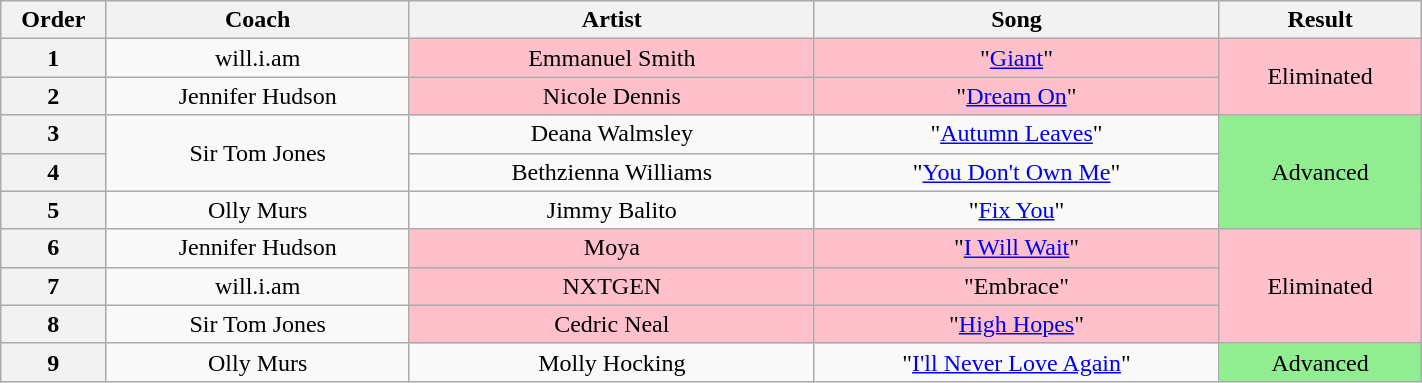<table class="wikitable plainrowheaders" style="text-align:center; width:75%;">
<tr>
<th style="width:05%;">Order</th>
<th style="width:15%;">Coach</th>
<th style="width:20%;">Artist</th>
<th style="width:20%;">Song</th>
<th style="width:10%;">Result</th>
</tr>
<tr>
<th scope="col">1</th>
<td>will.i.am</td>
<td style="background:pink;">Emmanuel Smith</td>
<td style="background:pink;">"<a href='#'>Giant</a>"</td>
<td rowspan="2" style="background:pink;">Eliminated</td>
</tr>
<tr>
<th scope="col">2</th>
<td>Jennifer Hudson</td>
<td style="background:pink;">Nicole Dennis</td>
<td style="background:pink;">"<a href='#'>Dream On</a>"</td>
</tr>
<tr>
<th scope="col">3</th>
<td rowspan="2">Sir Tom Jones</td>
<td>Deana Walmsley</td>
<td>"<a href='#'>Autumn Leaves</a>"</td>
<td rowspan="3" style="background:lightgreen;">Advanced</td>
</tr>
<tr>
<th scope="col">4</th>
<td>Bethzienna Williams</td>
<td>"<a href='#'>You Don't Own Me</a>"</td>
</tr>
<tr>
<th scope="col" `>5</th>
<td>Olly Murs</td>
<td>Jimmy Balito</td>
<td>"<a href='#'>Fix You</a>"</td>
</tr>
<tr>
<th scope="col">6</th>
<td>Jennifer Hudson</td>
<td style="background:pink;">Moya</td>
<td style="background:pink;">"<a href='#'>I Will Wait</a>"</td>
<td rowspan="3" style="background:pink;">Eliminated</td>
</tr>
<tr>
<th scope="col">7</th>
<td>will.i.am</td>
<td style="background:pink;">NXTGEN</td>
<td style="background:pink;">"Embrace"</td>
</tr>
<tr>
<th scope="col">8</th>
<td>Sir Tom Jones</td>
<td style="background:pink;">Cedric Neal</td>
<td style="background:pink;">"<a href='#'>High Hopes</a>"</td>
</tr>
<tr>
<th scope="col">9</th>
<td>Olly Murs</td>
<td>Molly Hocking</td>
<td>"<a href='#'>I'll Never Love Again</a>"</td>
<td style="background:lightgreen;">Advanced</td>
</tr>
</table>
